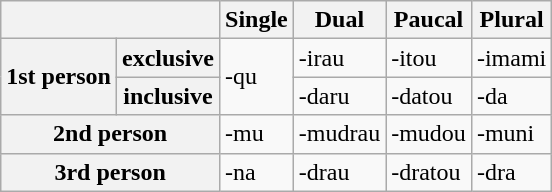<table class="wikitable">
<tr>
<th colspan="2"></th>
<th>Single</th>
<th>Dual</th>
<th>Paucal</th>
<th>Plural</th>
</tr>
<tr>
<th rowspan="2">1st person</th>
<th>exclusive</th>
<td rowspan="2">-qu</td>
<td>-irau</td>
<td>-itou</td>
<td>-imami</td>
</tr>
<tr>
<th>inclusive</th>
<td>-daru</td>
<td>-datou</td>
<td>-da</td>
</tr>
<tr>
<th colspan="2">2nd person</th>
<td>-mu</td>
<td>-mudrau</td>
<td>-mudou</td>
<td>-muni</td>
</tr>
<tr>
<th colspan="2">3rd person</th>
<td>-na</td>
<td>-drau</td>
<td>-dratou</td>
<td>-dra</td>
</tr>
</table>
